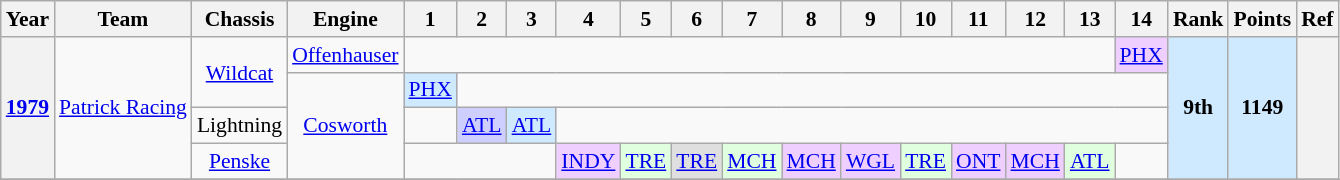<table class="wikitable" style="text-align:center; font-size:90%">
<tr>
<th>Year</th>
<th>Team</th>
<th>Chassis</th>
<th>Engine</th>
<th>1</th>
<th>2</th>
<th>3</th>
<th>4</th>
<th>5</th>
<th>6</th>
<th>7</th>
<th>8</th>
<th>9</th>
<th>10</th>
<th>11</th>
<th>12</th>
<th>13</th>
<th>14</th>
<th>Rank</th>
<th>Points</th>
<th>Ref</th>
</tr>
<tr>
<th rowspan="4"><a href='#'>1979</a></th>
<td rowspan="4"><a href='#'>Patrick Racing</a></td>
<td rowspan="2"><a href='#'>Wildcat</a></td>
<td><a href='#'>Offenhauser</a></td>
<td colspan=13></td>
<td style="background:#EFCFFF;"><a href='#'>PHX</a><br></td>
<th style="background:#CFEAFF;" rowspan="4">9th</th>
<th style="background:#CFEAFF;" rowspan="4">1149</th>
<th rowspan=4></th>
</tr>
<tr>
<td rowspan="3"><a href='#'>Cosworth</a></td>
<td style="background:#CFEAFF;"><a href='#'>PHX</a><br></td>
<td colspan=13></td>
</tr>
<tr>
<td>Lightning</td>
<td></td>
<td style="background:#CFCFFF;"><a href='#'>ATL</a><br></td>
<td style="background:#CFEAFF;"><a href='#'>ATL</a><br></td>
<td colspan=11></td>
</tr>
<tr>
<td><a href='#'>Penske</a></td>
<td colspan=3></td>
<td style="background:#EFCFFF;"><a href='#'>INDY</a><br></td>
<td style="background:#DFFFDF;"><a href='#'>TRE</a><br></td>
<td style="background:#DFDFDF;"><a href='#'>TRE</a><br></td>
<td style="background:#DFFFDF;"><a href='#'>MCH</a><br></td>
<td style="background:#EFCFFF;"><a href='#'>MCH</a><br></td>
<td style="background:#EFCFFF;"><a href='#'>WGL</a><br></td>
<td style="background:#DFFFDF;"><a href='#'>TRE</a><br></td>
<td style="background:#EFCFFF;"><a href='#'>ONT</a><br></td>
<td style="background:#EFCFFF;"><a href='#'>MCH</a><br></td>
<td style="background:#DFFFDF;"><a href='#'>ATL</a><br></td>
<td></td>
</tr>
<tr>
</tr>
</table>
